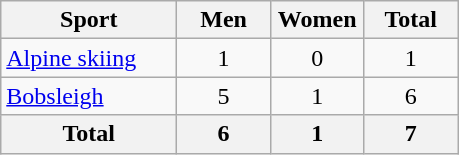<table class="wikitable sortable" style="text-align:center;">
<tr>
<th width=110>Sport</th>
<th width=55>Men</th>
<th width=55>Women</th>
<th width=55>Total</th>
</tr>
<tr>
<td align=left><a href='#'>Alpine skiing</a></td>
<td>1</td>
<td>0</td>
<td>1</td>
</tr>
<tr>
<td align=left><a href='#'>Bobsleigh</a></td>
<td>5</td>
<td>1</td>
<td>6</td>
</tr>
<tr>
<th>Total</th>
<th>6</th>
<th>1</th>
<th>7</th>
</tr>
</table>
